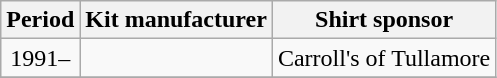<table class="wikitable" style="text-align: center">
<tr>
<th>Period</th>
<th>Kit manufacturer</th>
<th>Shirt sponsor</th>
</tr>
<tr>
<td>1991–</td>
<td></td>
<td>Carroll's of Tullamore</td>
</tr>
<tr>
</tr>
</table>
